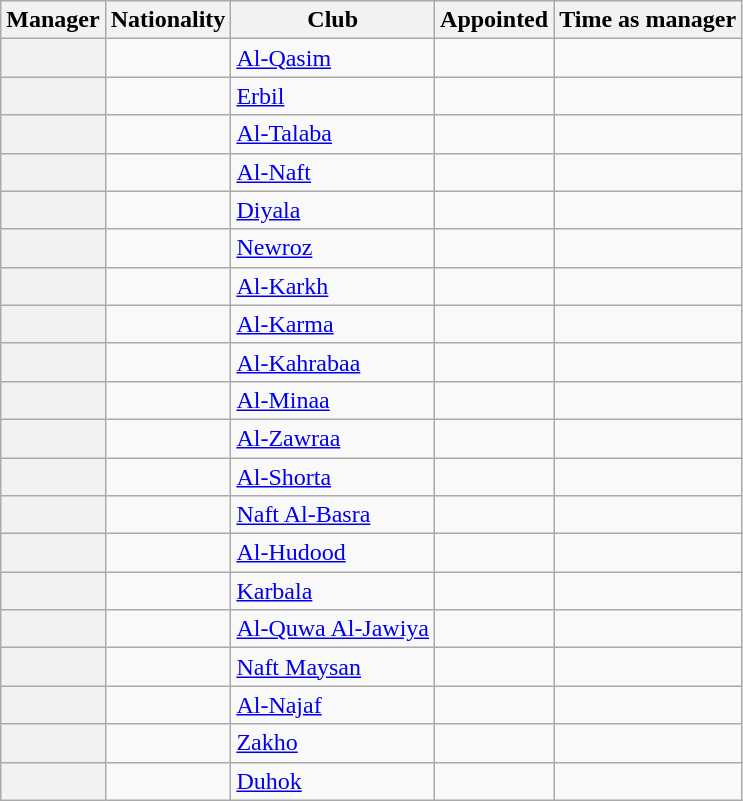<table class="wikitable sortable plainrowheaders">
<tr>
<th scope="col">Manager</th>
<th scope="col">Nationality</th>
<th scope="col">Club</th>
<th scope="col">Appointed</th>
<th scope="col">Time as manager</th>
</tr>
<tr>
<th scope="row"></th>
<td></td>
<td><a href='#'>Al-Qasim</a></td>
<td></td>
<td></td>
</tr>
<tr>
<th scope="row"></th>
<td></td>
<td><a href='#'>Erbil</a></td>
<td></td>
<td></td>
</tr>
<tr>
<th scope="row"></th>
<td></td>
<td><a href='#'>Al-Talaba</a></td>
<td></td>
<td></td>
</tr>
<tr>
<th scope="row"></th>
<td></td>
<td><a href='#'>Al-Naft</a></td>
<td></td>
<td></td>
</tr>
<tr>
<th scope="row"></th>
<td></td>
<td><a href='#'>Diyala</a></td>
<td></td>
<td></td>
</tr>
<tr>
<th scope="row"></th>
<td></td>
<td><a href='#'>Newroz</a></td>
<td></td>
<td></td>
</tr>
<tr>
<th scope="row"></th>
<td></td>
<td><a href='#'>Al-Karkh</a></td>
<td></td>
<td></td>
</tr>
<tr>
<th scope="row"></th>
<td></td>
<td><a href='#'>Al-Karma</a></td>
<td></td>
<td></td>
</tr>
<tr>
<th scope="row"></th>
<td></td>
<td><a href='#'>Al-Kahrabaa</a></td>
<td></td>
<td></td>
</tr>
<tr>
<th scope="row"></th>
<td></td>
<td><a href='#'>Al-Minaa</a></td>
<td></td>
<td></td>
</tr>
<tr>
<th scope="row"></th>
<td></td>
<td><a href='#'>Al-Zawraa</a></td>
<td></td>
<td></td>
</tr>
<tr>
<th scope="row"></th>
<td></td>
<td><a href='#'>Al-Shorta</a></td>
<td></td>
<td></td>
</tr>
<tr>
<th scope="row"></th>
<td></td>
<td><a href='#'>Naft Al-Basra</a></td>
<td></td>
<td></td>
</tr>
<tr>
<th scope="row"></th>
<td></td>
<td><a href='#'>Al-Hudood</a></td>
<td></td>
<td></td>
</tr>
<tr>
<th scope="row"></th>
<td></td>
<td><a href='#'>Karbala</a></td>
<td></td>
<td></td>
</tr>
<tr>
<th scope="row"></th>
<td></td>
<td><a href='#'>Al-Quwa Al-Jawiya</a></td>
<td></td>
<td></td>
</tr>
<tr>
<th scope="row"></th>
<td></td>
<td><a href='#'>Naft Maysan</a></td>
<td></td>
<td></td>
</tr>
<tr>
<th scope="row"></th>
<td></td>
<td><a href='#'>Al-Najaf</a></td>
<td></td>
<td></td>
</tr>
<tr>
<th scope="row"></th>
<td></td>
<td><a href='#'>Zakho</a></td>
<td></td>
<td></td>
</tr>
<tr>
<th scope="row"></th>
<td></td>
<td><a href='#'>Duhok</a></td>
<td></td>
<td></td>
</tr>
</table>
